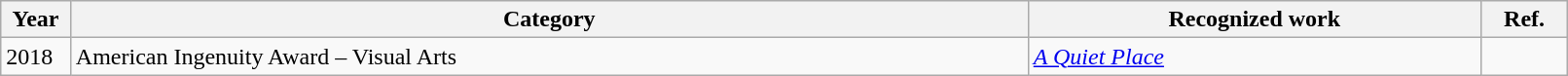<table class="wikitable" style="width:85%;">
<tr>
<th style="width:4%;">Year</th>
<th style="width:55%;">Category</th>
<th style="width:26%;">Recognized work</th>
<th width=5%>Ref.</th>
</tr>
<tr>
<td>2018</td>
<td>American Ingenuity Award – Visual Arts</td>
<td><em><a href='#'>A Quiet Place</a></em></td>
<td align="center"></td>
</tr>
</table>
